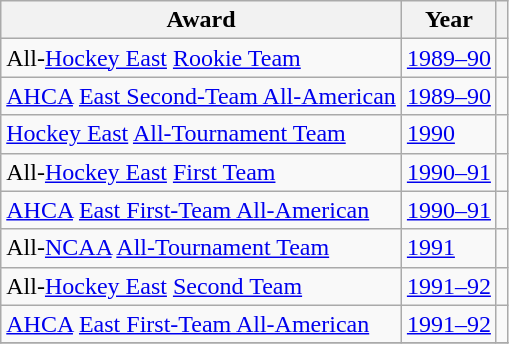<table class="wikitable">
<tr>
<th>Award</th>
<th>Year</th>
<th></th>
</tr>
<tr>
<td>All-<a href='#'>Hockey East</a> <a href='#'>Rookie Team</a></td>
<td><a href='#'>1989–90</a></td>
<td></td>
</tr>
<tr>
<td><a href='#'>AHCA</a> <a href='#'>East Second-Team All-American</a></td>
<td><a href='#'>1989–90</a></td>
<td></td>
</tr>
<tr>
<td><a href='#'>Hockey East</a> <a href='#'>All-Tournament Team</a></td>
<td><a href='#'>1990</a></td>
<td></td>
</tr>
<tr>
<td>All-<a href='#'>Hockey East</a> <a href='#'>First Team</a></td>
<td><a href='#'>1990–91</a></td>
<td></td>
</tr>
<tr>
<td><a href='#'>AHCA</a> <a href='#'>East First-Team All-American</a></td>
<td><a href='#'>1990–91</a></td>
<td></td>
</tr>
<tr>
<td>All-<a href='#'>NCAA</a> <a href='#'>All-Tournament Team</a></td>
<td><a href='#'>1991</a></td>
<td></td>
</tr>
<tr>
<td>All-<a href='#'>Hockey East</a> <a href='#'>Second Team</a></td>
<td><a href='#'>1991–92</a></td>
<td></td>
</tr>
<tr>
<td><a href='#'>AHCA</a> <a href='#'>East First-Team All-American</a></td>
<td><a href='#'>1991–92</a></td>
<td></td>
</tr>
<tr>
</tr>
</table>
